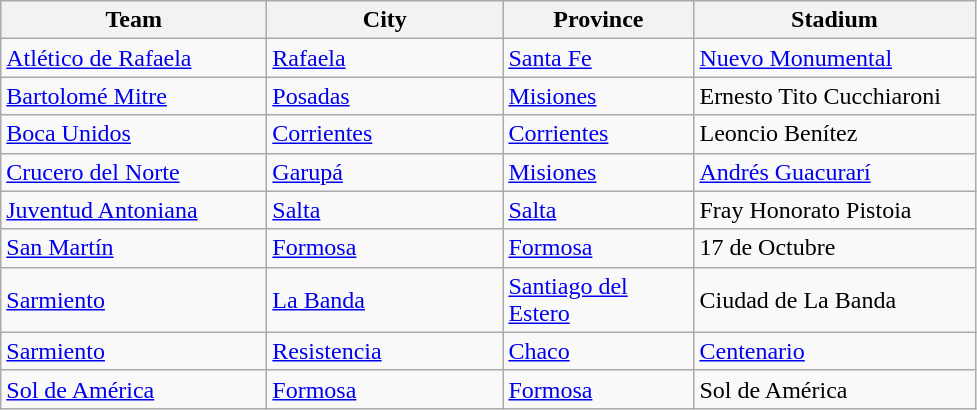<table class="wikitable sortable">
<tr>
<th width=170px>Team</th>
<th width=150px>City</th>
<th width=120px>Province</th>
<th width=180px>Stadium</th>
</tr>
<tr>
<td><a href='#'>Atlético de Rafaela</a></td>
<td><a href='#'>Rafaela</a></td>
<td><a href='#'>Santa Fe</a></td>
<td><a href='#'>Nuevo Monumental</a></td>
</tr>
<tr>
<td><a href='#'>Bartolomé Mitre</a></td>
<td><a href='#'>Posadas</a></td>
<td><a href='#'>Misiones</a></td>
<td>Ernesto Tito Cucchiaroni</td>
</tr>
<tr>
<td><a href='#'>Boca Unidos</a></td>
<td><a href='#'>Corrientes</a></td>
<td><a href='#'>Corrientes</a></td>
<td>Leoncio Benítez</td>
</tr>
<tr>
<td><a href='#'>Crucero del Norte</a></td>
<td><a href='#'>Garupá</a></td>
<td><a href='#'>Misiones</a></td>
<td><a href='#'>Andrés Guacurarí</a></td>
</tr>
<tr>
<td><a href='#'>Juventud Antoniana</a></td>
<td><a href='#'>Salta</a></td>
<td><a href='#'>Salta</a></td>
<td>Fray Honorato Pistoia</td>
</tr>
<tr>
<td><a href='#'>San Martín</a></td>
<td><a href='#'>Formosa</a></td>
<td><a href='#'>Formosa</a></td>
<td>17 de Octubre</td>
</tr>
<tr>
<td><a href='#'>Sarmiento</a></td>
<td><a href='#'>La Banda</a></td>
<td><a href='#'>Santiago del Estero</a></td>
<td>Ciudad de La Banda</td>
</tr>
<tr>
<td><a href='#'>Sarmiento</a></td>
<td><a href='#'>Resistencia</a></td>
<td><a href='#'>Chaco</a></td>
<td><a href='#'>Centenario</a></td>
</tr>
<tr>
<td><a href='#'>Sol de América</a></td>
<td><a href='#'>Formosa</a></td>
<td><a href='#'>Formosa</a></td>
<td>Sol de América</td>
</tr>
</table>
